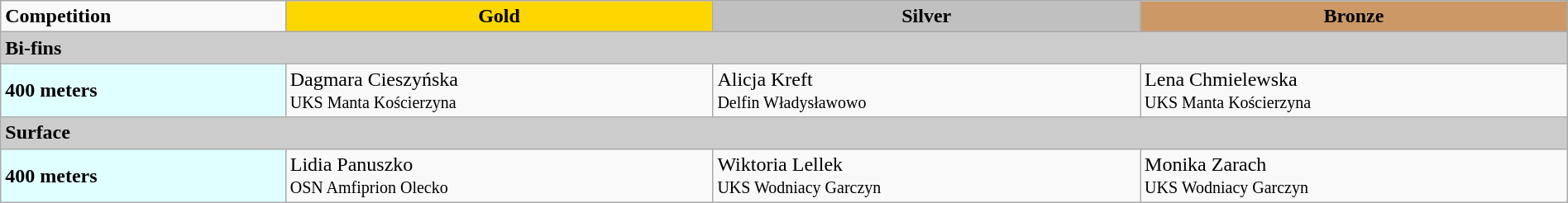<table class="wikitable" style="font-size:100%" width="100%">
<tr>
<td width="14%"><strong>Competition</strong></td>
<td align="center" bgcolor="gold" width="21%"><strong>Gold</strong></td>
<td align="center" bgcolor="silver" width="21%"><strong>Silver</strong></td>
<td align="center" bgcolor="CC9966" width="21%"><strong>Bronze</strong></td>
</tr>
<tr bgcolor="#cccccc">
<td colspan="4"><strong>Bi-fins</strong></td>
</tr>
<tr>
<td bgcolor="E0FFFF"><strong>400 meters</strong></td>
<td>Dagmara Cieszyńska<br><small>UKS Manta Kościerzyna</small></td>
<td>Alicja Kreft<br><small>Delfin Władysławowo</small></td>
<td>Lena Chmielewska<br><small>UKS Manta Kościerzyna</small></td>
</tr>
<tr bgcolor="#cccccc">
<td colspan="4"><strong>Surface</strong></td>
</tr>
<tr>
<td bgcolor="E0FFFF"><strong>400 meters</strong></td>
<td>Lidia Panuszko<br><small>OSN Amfiprion Olecko</small></td>
<td>Wiktoria Lellek<br><small>UKS Wodniacy Garczyn</small></td>
<td>Monika Zarach<br><small>UKS Wodniacy Garczyn</small></td>
</tr>
</table>
